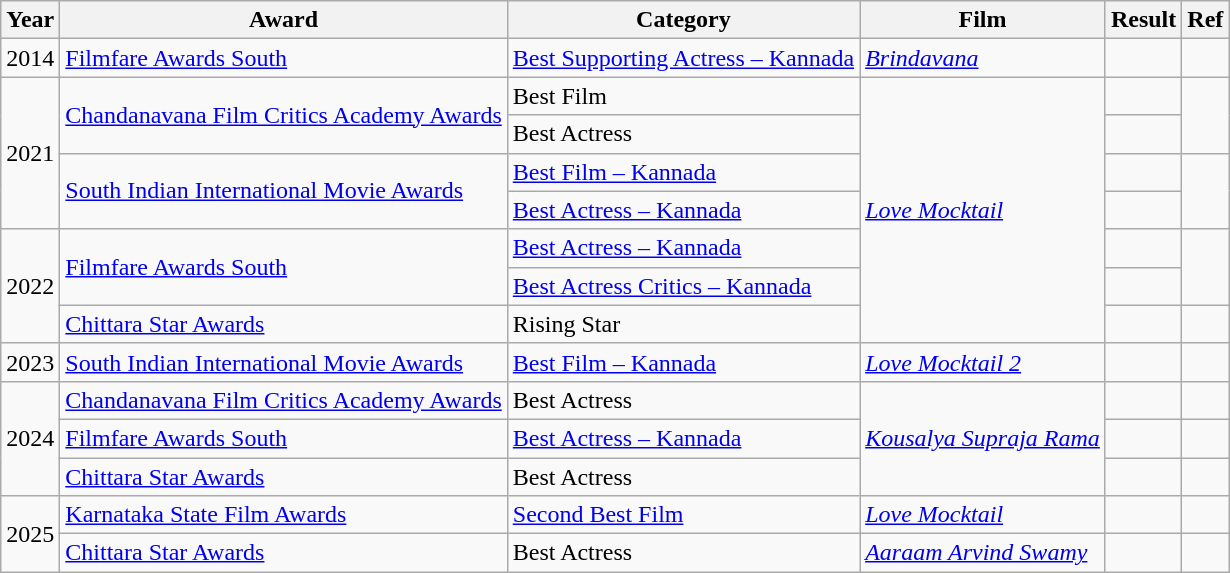<table class="wikitable">
<tr>
<th>Year</th>
<th>Award</th>
<th>Category</th>
<th>Film</th>
<th>Result</th>
<th>Ref</th>
</tr>
<tr>
<td>2014</td>
<td><a href='#'>Filmfare Awards South</a></td>
<td><a href='#'>Best Supporting Actress – Kannada</a></td>
<td><em><a href='#'>Brindavana</a></em></td>
<td></td>
<td></td>
</tr>
<tr>
<td rowspan="4">2021</td>
<td rowspan="2"><a href='#'>Chandanavana Film Critics Academy Awards</a></td>
<td>Best Film</td>
<td rowspan="7"><em><a href='#'>Love Mocktail</a></em></td>
<td></td>
<td rowspan="2"></td>
</tr>
<tr>
<td>Best Actress</td>
<td></td>
</tr>
<tr>
<td rowspan="2"><a href='#'>South Indian International Movie Awards</a></td>
<td><a href='#'>Best Film – Kannada</a></td>
<td></td>
<td rowspan="2"></td>
</tr>
<tr>
<td><a href='#'>Best Actress – Kannada</a></td>
<td></td>
</tr>
<tr>
<td rowspan="3">2022</td>
<td rowspan="2"><a href='#'>Filmfare Awards South</a></td>
<td><a href='#'>Best Actress – Kannada</a></td>
<td></td>
<td rowspan="2"></td>
</tr>
<tr>
<td><a href='#'>Best Actress Critics – Kannada</a></td>
<td></td>
</tr>
<tr>
<td><a href='#'>Chittara Star Awards</a></td>
<td>Rising Star</td>
<td></td>
<td></td>
</tr>
<tr>
<td>2023</td>
<td><a href='#'>South Indian International Movie Awards</a></td>
<td><a href='#'>Best Film – Kannada</a></td>
<td><em><a href='#'>Love Mocktail 2</a></em></td>
<td></td>
<td></td>
</tr>
<tr>
<td rowspan="3">2024</td>
<td><a href='#'>Chandanavana Film Critics Academy Awards</a></td>
<td>Best Actress</td>
<td rowspan="3"><em><a href='#'>Kousalya Supraja Rama</a></em></td>
<td></td>
<td></td>
</tr>
<tr>
<td><a href='#'>Filmfare Awards South</a></td>
<td><a href='#'>Best Actress – Kannada</a></td>
<td></td>
<td></td>
</tr>
<tr>
<td><a href='#'>Chittara Star Awards</a></td>
<td>Best Actress</td>
<td></td>
<td></td>
</tr>
<tr>
<td rowspan="2">2025</td>
<td><a href='#'>Karnataka State Film Awards</a></td>
<td><a href='#'>Second Best Film</a></td>
<td><em><a href='#'>Love Mocktail</a></em></td>
<td></td>
<td></td>
</tr>
<tr>
<td><a href='#'>Chittara Star Awards</a></td>
<td>Best Actress</td>
<td><em><a href='#'>Aaraam Arvind Swamy</a></em></td>
<td></td>
<td></td>
</tr>
</table>
